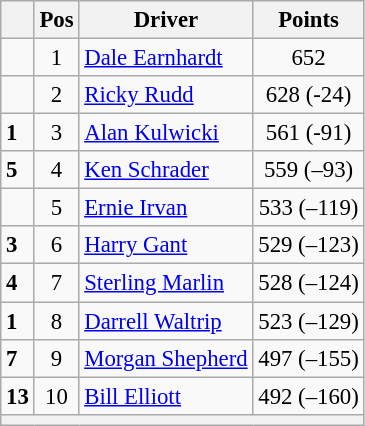<table class="wikitable" style="font-size: 95%;">
<tr>
<th></th>
<th>Pos</th>
<th>Driver</th>
<th>Points</th>
</tr>
<tr>
<td align="left"></td>
<td style="text-align:center;">1</td>
<td><a href='#'>Dale Earnhardt</a></td>
<td style="text-align:center;">652</td>
</tr>
<tr>
<td align="left"></td>
<td style="text-align:center;">2</td>
<td><a href='#'>Ricky Rudd</a></td>
<td style="text-align:center;">628 (-24)</td>
</tr>
<tr>
<td align="left">  <strong>1</strong></td>
<td style="text-align:center;">3</td>
<td><a href='#'>Alan Kulwicki</a></td>
<td style="text-align:center;">561 (-91)</td>
</tr>
<tr>
<td align="left">  <strong>5</strong></td>
<td style="text-align:center;">4</td>
<td><a href='#'>Ken Schrader</a></td>
<td style="text-align:center;">559 (–93)</td>
</tr>
<tr>
<td align="left"></td>
<td style="text-align:center;">5</td>
<td><a href='#'>Ernie Irvan</a></td>
<td style="text-align:center;">533 (–119)</td>
</tr>
<tr>
<td align="left">  <strong>3</strong></td>
<td style="text-align:center;">6</td>
<td><a href='#'>Harry Gant</a></td>
<td style="text-align:center;">529 (–123)</td>
</tr>
<tr>
<td align="left">  <strong>4</strong></td>
<td style="text-align:center;">7</td>
<td><a href='#'>Sterling Marlin</a></td>
<td style="text-align:center;">528 (–124)</td>
</tr>
<tr>
<td align="left">  <strong>1</strong></td>
<td style="text-align:center;">8</td>
<td><a href='#'>Darrell Waltrip</a></td>
<td style="text-align:center;">523 (–129)</td>
</tr>
<tr>
<td align="left">  <strong>7</strong></td>
<td style="text-align:center;">9</td>
<td><a href='#'>Morgan Shepherd</a></td>
<td style="text-align:center;">497 (–155)</td>
</tr>
<tr>
<td align="left">  <strong>13</strong></td>
<td style="text-align:center;">10</td>
<td><a href='#'>Bill Elliott</a></td>
<td style="text-align:center;">492 (–160)</td>
</tr>
<tr class="sortbottom">
<th colspan="9"></th>
</tr>
</table>
